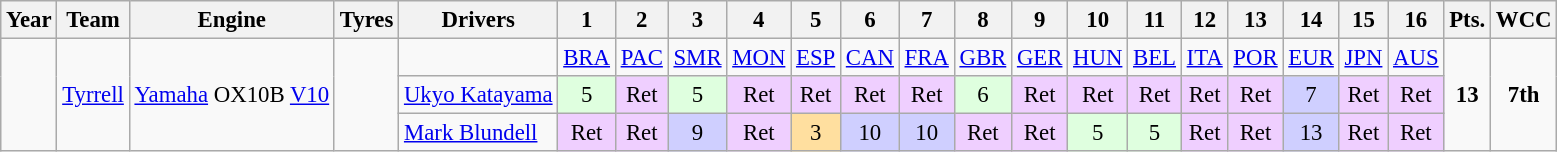<table class="wikitable" style="text-align:center; font-size:95%">
<tr>
<th>Year</th>
<th>Team</th>
<th>Engine</th>
<th>Tyres</th>
<th>Drivers</th>
<th>1</th>
<th>2</th>
<th>3</th>
<th>4</th>
<th>5</th>
<th>6</th>
<th>7</th>
<th>8</th>
<th>9</th>
<th>10</th>
<th>11</th>
<th>12</th>
<th>13</th>
<th>14</th>
<th>15</th>
<th>16</th>
<th>Pts.</th>
<th>WCC</th>
</tr>
<tr>
<td rowspan="3"></td>
<td rowspan="3"><a href='#'>Tyrrell</a></td>
<td rowspan="3"><a href='#'>Yamaha</a> OX10B <a href='#'>V10</a></td>
<td rowspan="3"></td>
<td></td>
<td><a href='#'>BRA</a></td>
<td><a href='#'>PAC</a></td>
<td><a href='#'>SMR</a></td>
<td><a href='#'>MON</a></td>
<td><a href='#'>ESP</a></td>
<td><a href='#'>CAN</a></td>
<td><a href='#'>FRA</a></td>
<td><a href='#'>GBR</a></td>
<td><a href='#'>GER</a></td>
<td><a href='#'>HUN</a></td>
<td><a href='#'>BEL</a></td>
<td><a href='#'>ITA</a></td>
<td><a href='#'>POR</a></td>
<td><a href='#'>EUR</a></td>
<td><a href='#'>JPN</a></td>
<td><a href='#'>AUS</a></td>
<td rowspan="3"><strong>13</strong></td>
<td rowspan="3"><strong>7th</strong></td>
</tr>
<tr>
<td align="left"><a href='#'>Ukyo Katayama</a></td>
<td style="background:#dfffdf;">5</td>
<td style="background:#efcfff;">Ret</td>
<td style="background:#dfffdf;">5</td>
<td style="background:#efcfff;">Ret</td>
<td style="background:#efcfff;">Ret</td>
<td style="background:#efcfff;">Ret</td>
<td style="background:#efcfff;">Ret</td>
<td style="background:#dfffdf;">6</td>
<td style="background:#efcfff;">Ret</td>
<td style="background:#efcfff;">Ret</td>
<td style="background:#efcfff;">Ret</td>
<td style="background:#efcfff;">Ret</td>
<td style="background:#efcfff;">Ret</td>
<td style="background:#cfcfff;">7</td>
<td style="background:#efcfff;">Ret</td>
<td style="background:#efcfff;">Ret</td>
</tr>
<tr>
<td align="left"><a href='#'>Mark Blundell</a></td>
<td style="background:#efcfff;">Ret</td>
<td style="background:#efcfff;">Ret</td>
<td style="background:#cfcfff;">9</td>
<td style="background:#efcfff;">Ret</td>
<td style="background:#ffdf9f;">3</td>
<td style="background:#cfcfff;">10</td>
<td style="background:#cfcfff;">10</td>
<td style="background:#efcfff;">Ret</td>
<td style="background:#efcfff;">Ret</td>
<td style="background:#dfffdf;">5</td>
<td style="background:#dfffdf;">5</td>
<td style="background:#efcfff;">Ret</td>
<td style="background:#efcfff;">Ret</td>
<td style="background:#cfcfff;">13</td>
<td style="background:#efcfff;">Ret</td>
<td style="background:#efcfff;">Ret</td>
</tr>
</table>
